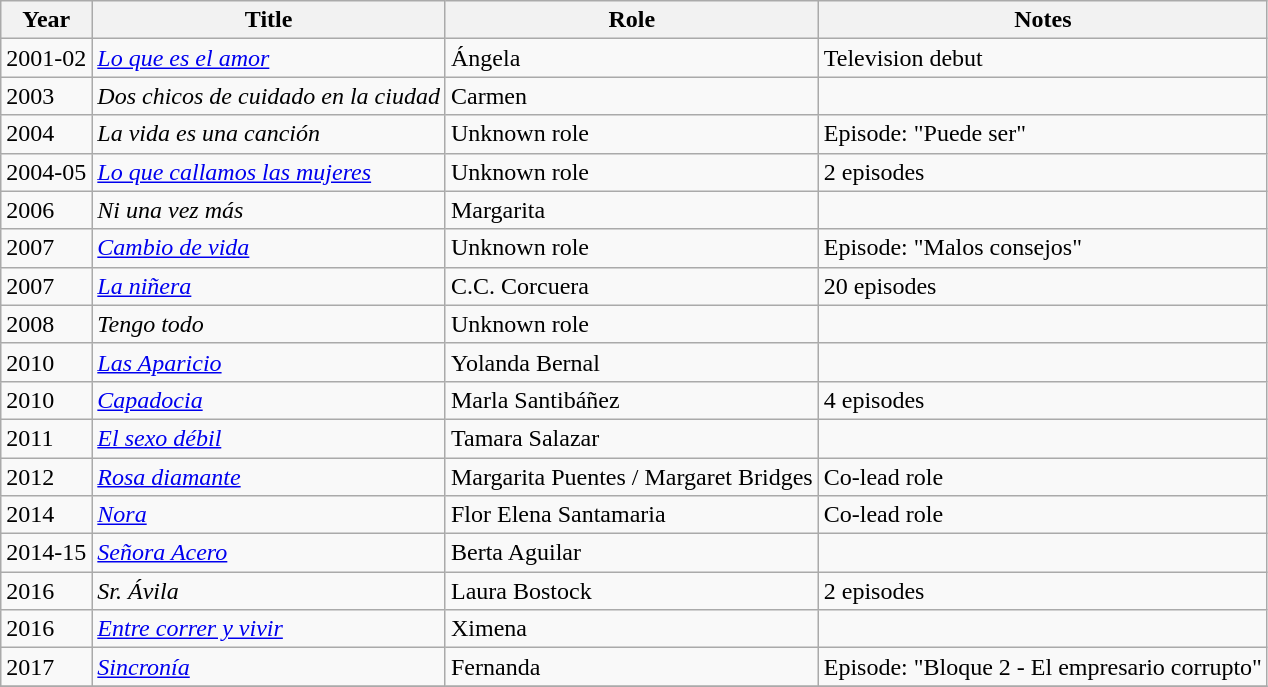<table class="wikitable sortable">
<tr>
<th>Year</th>
<th>Title</th>
<th>Role</th>
<th>Notes</th>
</tr>
<tr>
<td>2001-02</td>
<td><em><a href='#'>Lo que es el amor</a></em></td>
<td>Ángela</td>
<td>Television debut</td>
</tr>
<tr>
<td>2003</td>
<td><em>Dos chicos de cuidado en la ciudad</em></td>
<td>Carmen</td>
<td></td>
</tr>
<tr>
<td>2004</td>
<td><em>La vida es una canción</em></td>
<td>Unknown role</td>
<td>Episode: "Puede ser"</td>
</tr>
<tr>
<td>2004-05</td>
<td><em><a href='#'>Lo que callamos las mujeres</a></em></td>
<td>Unknown role</td>
<td>2 episodes</td>
</tr>
<tr>
<td>2006</td>
<td><em>Ni una vez más</em></td>
<td>Margarita</td>
<td></td>
</tr>
<tr>
<td>2007</td>
<td><em><a href='#'>Cambio de vida</a></em></td>
<td>Unknown role</td>
<td>Episode: "Malos consejos"</td>
</tr>
<tr>
<td>2007</td>
<td><em><a href='#'>La niñera</a></em></td>
<td>C.C. Corcuera</td>
<td>20 episodes</td>
</tr>
<tr>
<td>2008</td>
<td><em>Tengo todo</em></td>
<td>Unknown role</td>
<td></td>
</tr>
<tr>
<td>2010</td>
<td><em><a href='#'>Las Aparicio</a></em></td>
<td>Yolanda Bernal</td>
<td></td>
</tr>
<tr>
<td>2010</td>
<td><em><a href='#'>Capadocia</a></em></td>
<td>Marla Santibáñez</td>
<td>4 episodes</td>
</tr>
<tr>
<td>2011</td>
<td><em><a href='#'>El sexo débil</a></em></td>
<td>Tamara Salazar</td>
<td></td>
</tr>
<tr>
<td>2012</td>
<td><em><a href='#'>Rosa diamante</a></em></td>
<td>Margarita Puentes / Margaret Bridges</td>
<td>Co-lead role</td>
</tr>
<tr>
<td>2014</td>
<td><em><a href='#'>Nora</a></em></td>
<td>Flor Elena Santamaria</td>
<td>Co-lead role</td>
</tr>
<tr>
<td>2014-15</td>
<td><em><a href='#'>Señora Acero</a></em></td>
<td>Berta Aguilar</td>
<td></td>
</tr>
<tr>
<td>2016</td>
<td><em>Sr. Ávila</em></td>
<td>Laura Bostock</td>
<td>2 episodes</td>
</tr>
<tr>
<td>2016</td>
<td><em><a href='#'>Entre correr y vivir</a></em></td>
<td>Ximena</td>
<td></td>
</tr>
<tr>
<td>2017</td>
<td><em><a href='#'>Sincronía</a></em></td>
<td>Fernanda</td>
<td>Episode: "Bloque 2 - El empresario corrupto"</td>
</tr>
<tr>
</tr>
</table>
